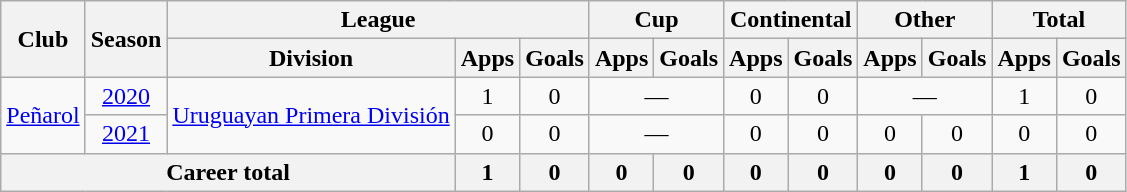<table class="wikitable" Style="text-align: center">
<tr>
<th rowspan="2">Club</th>
<th rowspan="2">Season</th>
<th colspan="3">League</th>
<th colspan="2">Cup</th>
<th colspan="2">Continental</th>
<th colspan="2">Other</th>
<th colspan="2">Total</th>
</tr>
<tr>
<th>Division</th>
<th>Apps</th>
<th>Goals</th>
<th>Apps</th>
<th>Goals</th>
<th>Apps</th>
<th>Goals</th>
<th>Apps</th>
<th>Goals</th>
<th>Apps</th>
<th>Goals</th>
</tr>
<tr>
<td rowspan="2"><a href='#'>Peñarol</a></td>
<td><a href='#'>2020</a></td>
<td rowspan="2"><a href='#'>Uruguayan Primera División</a></td>
<td>1</td>
<td>0</td>
<td colspan="2">—</td>
<td>0</td>
<td>0</td>
<td colspan="2">—</td>
<td>1</td>
<td>0</td>
</tr>
<tr>
<td><a href='#'>2021</a></td>
<td>0</td>
<td>0</td>
<td colspan="2">—</td>
<td>0</td>
<td>0</td>
<td>0</td>
<td>0</td>
<td>0</td>
<td>0</td>
</tr>
<tr>
<th colspan="3">Career total</th>
<th>1</th>
<th>0</th>
<th>0</th>
<th>0</th>
<th>0</th>
<th>0</th>
<th>0</th>
<th>0</th>
<th>1</th>
<th>0</th>
</tr>
</table>
